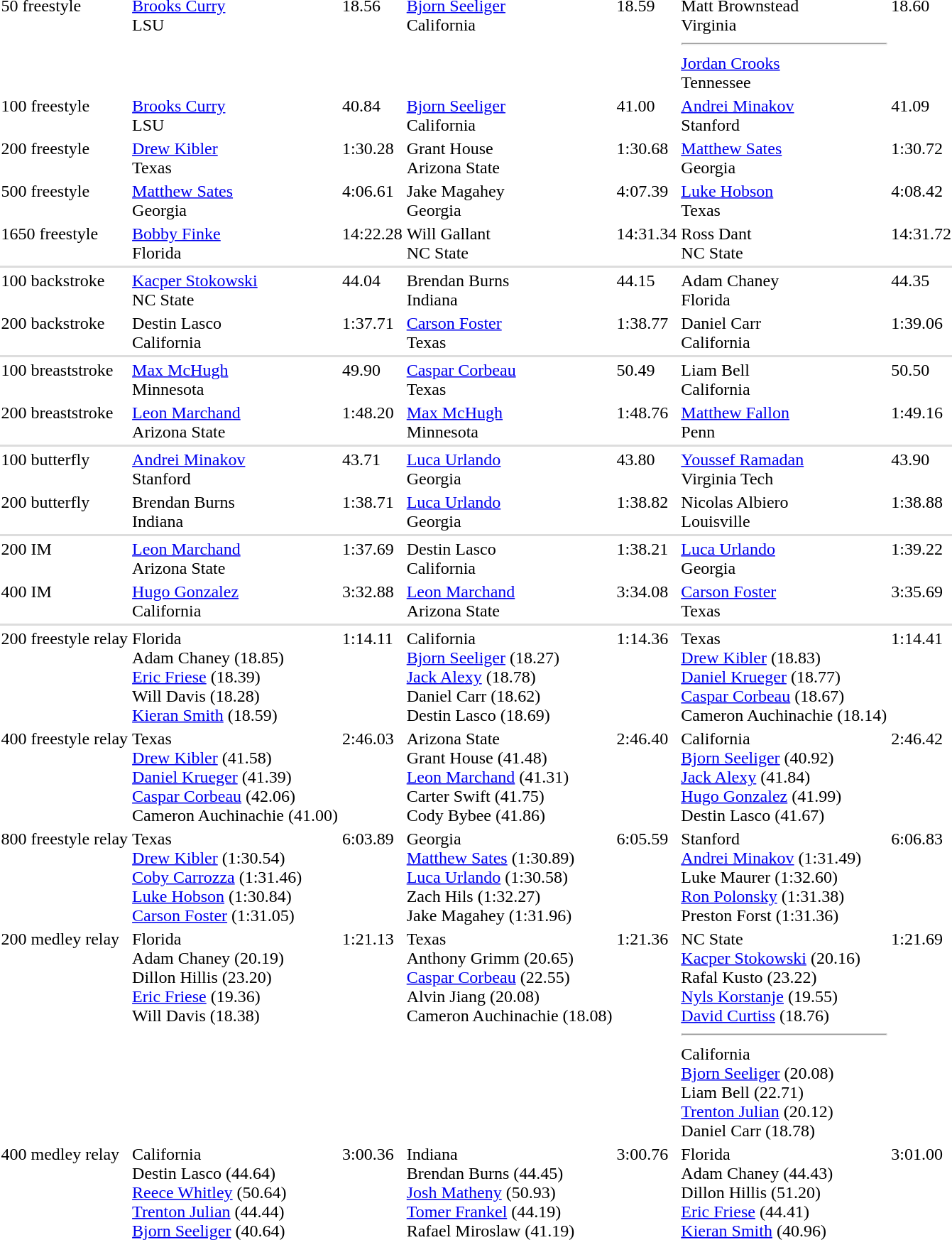<table>
<tr valign="top">
<td>50 freestyle</td>
<td><a href='#'>Brooks Curry</a> <br>LSU</td>
<td>18.56</td>
<td><a href='#'>Bjorn Seeliger</a> <br>California</td>
<td>18.59</td>
<td>Matt Brownstead <br>Virginia <hr> <a href='#'>Jordan Crooks</a> <br>Tennessee</td>
<td>18.60</td>
</tr>
<tr valign="top">
<td>100 freestyle</td>
<td><a href='#'>Brooks Curry</a> <br>LSU</td>
<td>40.84</td>
<td><a href='#'>Bjorn Seeliger</a> <br>California</td>
<td>41.00</td>
<td><a href='#'>Andrei Minakov</a> <br>Stanford</td>
<td>41.09</td>
</tr>
<tr valign="top">
<td>200 freestyle</td>
<td><a href='#'>Drew Kibler</a> <br>Texas</td>
<td>1:30.28</td>
<td>Grant House <br> Arizona State</td>
<td>1:30.68</td>
<td><a href='#'>Matthew Sates</a> <br>Georgia</td>
<td>1:30.72</td>
</tr>
<tr valign="top">
<td>500 freestyle</td>
<td><a href='#'>Matthew Sates</a> <br>Georgia</td>
<td>4:06.61</td>
<td>Jake Magahey <br>Georgia</td>
<td>4:07.39</td>
<td><a href='#'>Luke Hobson</a> <br>Texas</td>
<td>4:08.42</td>
</tr>
<tr valign="top">
<td>1650 freestyle</td>
<td><a href='#'>Bobby Finke</a> <br>Florida</td>
<td>14:22.28</td>
<td>Will Gallant <br>NC State</td>
<td>14:31.34</td>
<td>Ross Dant <br>NC State</td>
<td>14:31.72</td>
</tr>
<tr bgcolor=#DDDDDD>
<td colspan=10></td>
</tr>
<tr valign="top">
<td>100 backstroke</td>
<td><a href='#'>Kacper Stokowski</a> <br>NC State</td>
<td>44.04</td>
<td>Brendan Burns <br>Indiana</td>
<td>44.15</td>
<td>Adam Chaney <br>Florida</td>
<td>44.35</td>
</tr>
<tr valign="top">
<td>200 backstroke</td>
<td>Destin Lasco <br>California</td>
<td>1:37.71</td>
<td><a href='#'>Carson Foster</a> <br>Texas</td>
<td>1:38.77</td>
<td>Daniel Carr <br>California</td>
<td>1:39.06</td>
</tr>
<tr bgcolor=#DDDDDD>
<td colspan=10></td>
</tr>
<tr valign="top">
<td>100 breaststroke</td>
<td><a href='#'>Max McHugh</a> <br>Minnesota</td>
<td>49.90</td>
<td><a href='#'>Caspar Corbeau</a> <br>Texas</td>
<td>50.49</td>
<td>Liam Bell <br>California</td>
<td>50.50</td>
</tr>
<tr valign="top">
<td>200 breaststroke</td>
<td><a href='#'>Leon Marchand</a> <br>Arizona State</td>
<td>1:48.20</td>
<td><a href='#'>Max McHugh</a> <br>Minnesota</td>
<td>1:48.76</td>
<td><a href='#'>Matthew Fallon</a> <br>Penn</td>
<td>1:49.16</td>
</tr>
<tr bgcolor=#DDDDDD>
<td colspan=10></td>
</tr>
<tr valign="top">
<td>100 butterfly</td>
<td><a href='#'>Andrei Minakov</a> <br>Stanford</td>
<td>43.71</td>
<td><a href='#'>Luca Urlando</a> <br>Georgia</td>
<td>43.80</td>
<td><a href='#'>Youssef Ramadan</a> <br>Virginia Tech</td>
<td>43.90</td>
</tr>
<tr valign="top">
<td>200 butterfly</td>
<td>Brendan Burns <br>Indiana</td>
<td>1:38.71</td>
<td><a href='#'>Luca Urlando</a> <br>Georgia</td>
<td>1:38.82</td>
<td>Nicolas Albiero <br>Louisville</td>
<td>1:38.88</td>
</tr>
<tr bgcolor=#DDDDDD>
<td colspan=10></td>
</tr>
<tr valign="top">
<td>200 IM</td>
<td><a href='#'>Leon Marchand</a> <br>Arizona State</td>
<td>1:37.69</td>
<td>Destin Lasco <br>California</td>
<td>1:38.21</td>
<td><a href='#'>Luca Urlando</a> <br>Georgia</td>
<td>1:39.22</td>
</tr>
<tr valign="top">
<td>400 IM</td>
<td><a href='#'>Hugo Gonzalez</a> <br>California</td>
<td>3:32.88</td>
<td><a href='#'>Leon Marchand</a> <br>Arizona State</td>
<td>3:34.08</td>
<td><a href='#'>Carson Foster</a> <br>Texas</td>
<td>3:35.69</td>
</tr>
<tr bgcolor=#DDDDDD>
<td colspan=10></td>
</tr>
<tr valign="top">
<td>200 freestyle relay</td>
<td>Florida <br>Adam Chaney (18.85) <br><a href='#'>Eric Friese</a> (18.39) <br>Will Davis (18.28) <br><a href='#'>Kieran Smith</a> (18.59)</td>
<td>1:14.11</td>
<td>California <br><a href='#'>Bjorn Seeliger</a> (18.27) <br><a href='#'>Jack Alexy</a> (18.78) <br>Daniel Carr (18.62) <br>Destin Lasco (18.69)</td>
<td>1:14.36</td>
<td>Texas <br><a href='#'>Drew Kibler</a> (18.83) <br><a href='#'>Daniel Krueger</a> (18.77) <br><a href='#'>Caspar Corbeau</a> (18.67) <br>Cameron Auchinachie (18.14)</td>
<td>1:14.41</td>
</tr>
<tr valign="top">
<td>400 freestyle relay</td>
<td>Texas <br><a href='#'>Drew Kibler</a> (41.58) <br><a href='#'>Daniel Krueger</a> (41.39) <br><a href='#'>Caspar Corbeau</a> (42.06) <br>Cameron Auchinachie (41.00)</td>
<td>2:46.03</td>
<td>Arizona State <br>Grant House (41.48) <br><a href='#'>Leon Marchand</a> (41.31) <br>Carter Swift (41.75) <br>Cody Bybee (41.86)</td>
<td>2:46.40</td>
<td>California <br><a href='#'>Bjorn Seeliger</a> (40.92) <br><a href='#'>Jack Alexy</a> (41.84) <br><a href='#'>Hugo Gonzalez</a> (41.99) <br>Destin Lasco (41.67)</td>
<td>2:46.42</td>
</tr>
<tr valign="top">
<td>800 freestyle relay</td>
<td>Texas <br><a href='#'>Drew Kibler</a> (1:30.54) <br><a href='#'>Coby Carrozza</a> (1:31.46) <br><a href='#'>Luke Hobson</a> (1:30.84) <br><a href='#'>Carson Foster</a> (1:31.05)</td>
<td>6:03.89</td>
<td>Georgia <br><a href='#'>Matthew Sates</a> (1:30.89) <br><a href='#'>Luca Urlando</a> (1:30.58) <br>Zach Hils (1:32.27) <br>Jake Magahey (1:31.96)</td>
<td>6:05.59</td>
<td>Stanford <br><a href='#'>Andrei Minakov</a> (1:31.49) <br>Luke Maurer (1:32.60) <br><a href='#'>Ron Polonsky</a> (1:31.38) <br>Preston Forst (1:31.36)</td>
<td>6:06.83</td>
</tr>
<tr valign="top">
<td>200 medley relay</td>
<td>Florida<br>Adam Chaney (20.19) <br>Dillon Hillis (23.20) <br><a href='#'>Eric Friese</a> (19.36) <br>Will Davis (18.38)</td>
<td>1:21.13</td>
<td>Texas <br>Anthony Grimm (20.65) <br><a href='#'>Caspar Corbeau</a> (22.55) <br>Alvin Jiang (20.08) <br>Cameron Auchinachie (18.08)</td>
<td>1:21.36</td>
<td>NC State <br><a href='#'>Kacper Stokowski</a> (20.16) <br>Rafal Kusto (23.22) <br><a href='#'>Nyls Korstanje</a> (19.55) <br><a href='#'>David Curtiss</a> (18.76) <hr>California<br><a href='#'>Bjorn Seeliger</a> (20.08) <br>Liam Bell (22.71) <br><a href='#'>Trenton Julian</a> (20.12) <br>Daniel Carr (18.78)</td>
<td>1:21.69</td>
</tr>
<tr valign="top">
<td>400 medley relay</td>
<td>California<br>Destin Lasco (44.64) <br><a href='#'>Reece Whitley</a> (50.64) <br><a href='#'>Trenton Julian</a> (44.44) <br><a href='#'>Bjorn Seeliger</a> (40.64)</td>
<td>3:00.36</td>
<td>Indiana <br>Brendan Burns (44.45) <br><a href='#'>Josh Matheny</a> (50.93) <br><a href='#'>Tomer Frankel</a> (44.19) <br>Rafael Miroslaw (41.19)</td>
<td>3:00.76</td>
<td>Florida<br>Adam Chaney (44.43) <br>Dillon Hillis (51.20) <br><a href='#'>Eric Friese</a> (44.41) <br><a href='#'>Kieran Smith</a> (40.96)</td>
<td>3:01.00</td>
</tr>
</table>
